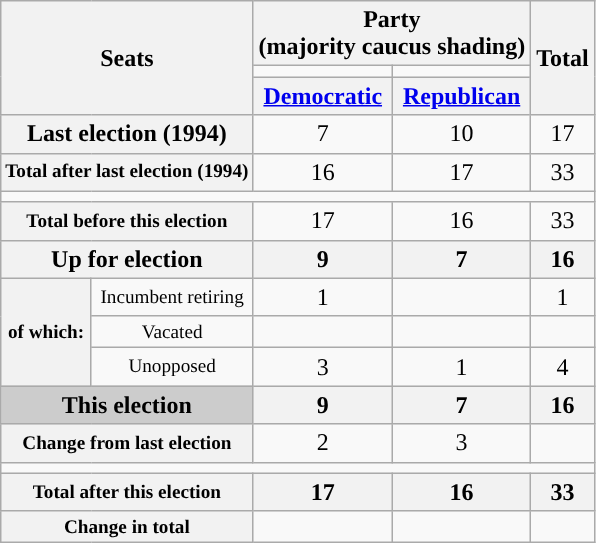<table class="wikitable" style="text-align:center">
<tr>
<th colspan="2" rowspan="3">Seats</th>
<th colspan="2">Party<div>(majority caucus shading)</div></th>
<th rowspan="3">Total</th>
</tr>
<tr style="height:5px">
<td style="background-color:"></td>
<td style="background-color:"></td>
</tr>
<tr>
<th><a href='#'>Democratic</a></th>
<th><a href='#'>Republican</a></th>
</tr>
<tr>
<th colspan="2" nowrap="">Last election (1994)</th>
<td>7</td>
<td>10</td>
<td>17</td>
</tr>
<tr>
<th colspan="2" nowrap="" style="font-size:80%">Total after last election (1994)</th>
<td>16</td>
<td>17</td>
<td>33</td>
</tr>
<tr>
<td colspan="5"></td>
</tr>
<tr>
<th colspan="2" nowrap="" style="font-size:80%">Total before this election</th>
<td>17</td>
<td>16</td>
<td>33</td>
</tr>
<tr>
<th colspan="2">Up for election</th>
<th>9</th>
<th>7</th>
<th>16</th>
</tr>
<tr>
<th rowspan="3" style="font-size:80%">of which:</th>
<td nowrap="" style="font-size:80%">Incumbent retiring</td>
<td>1</td>
<td></td>
<td>1</td>
</tr>
<tr>
<td nowrap="" style="font-size:80%">Vacated</td>
<td></td>
<td></td>
<td></td>
</tr>
<tr>
<td nowrap="" style="font-size:80%">Unopposed</td>
<td>3</td>
<td>1</td>
<td>4</td>
</tr>
<tr>
<th colspan="2" nowrap="" style="background:#ccc">This election</th>
<th>9</th>
<th>7</th>
<th>16</th>
</tr>
<tr>
<th colspan="2" nowrap="" style="font-size:80%">Change from last election</th>
<td> 2</td>
<td> 3</td>
<td></td>
</tr>
<tr>
<td colspan="5"></td>
</tr>
<tr>
<th colspan="2" nowrap="" style="font-size:80%">Total after this election</th>
<th>17</th>
<th>16</th>
<th>33</th>
</tr>
<tr>
<th colspan="2" nowrap="" style="font-size:80%">Change in total</th>
<td></td>
<td></td>
<td></td>
</tr>
</table>
